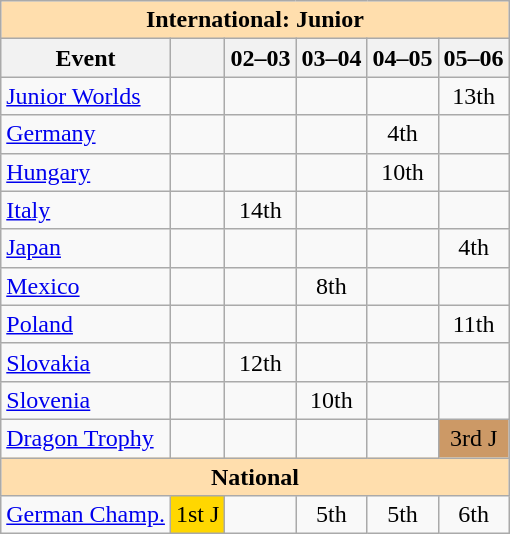<table class="wikitable" style="text-align:center">
<tr>
<th colspan="6" style="background-color: #ffdead; " align="center">International: Junior</th>
</tr>
<tr>
<th>Event</th>
<th></th>
<th>02–03</th>
<th>03–04</th>
<th>04–05</th>
<th>05–06</th>
</tr>
<tr>
<td align=left><a href='#'>Junior Worlds</a></td>
<td></td>
<td></td>
<td></td>
<td></td>
<td>13th</td>
</tr>
<tr>
<td align=left> <a href='#'>Germany</a></td>
<td></td>
<td></td>
<td></td>
<td>4th</td>
<td></td>
</tr>
<tr>
<td align=left> <a href='#'>Hungary</a></td>
<td></td>
<td></td>
<td></td>
<td>10th</td>
<td></td>
</tr>
<tr>
<td align=left> <a href='#'>Italy</a></td>
<td></td>
<td>14th</td>
<td></td>
<td></td>
<td></td>
</tr>
<tr>
<td align=left> <a href='#'>Japan</a></td>
<td></td>
<td></td>
<td></td>
<td></td>
<td>4th</td>
</tr>
<tr>
<td align=left> <a href='#'>Mexico</a></td>
<td></td>
<td></td>
<td>8th</td>
<td></td>
<td></td>
</tr>
<tr>
<td align=left> <a href='#'>Poland</a></td>
<td></td>
<td></td>
<td></td>
<td></td>
<td>11th</td>
</tr>
<tr>
<td align=left> <a href='#'>Slovakia</a></td>
<td></td>
<td>12th</td>
<td></td>
<td></td>
<td></td>
</tr>
<tr>
<td align=left> <a href='#'>Slovenia</a></td>
<td></td>
<td></td>
<td>10th</td>
<td></td>
<td></td>
</tr>
<tr>
<td align=left><a href='#'>Dragon Trophy</a></td>
<td></td>
<td></td>
<td></td>
<td></td>
<td bgcolor=cc9966>3rd J</td>
</tr>
<tr>
<th colspan="6" style="background-color: #ffdead; " align="center">National</th>
</tr>
<tr>
<td align=left><a href='#'>German Champ.</a></td>
<td bgcolor="gold">1st J</td>
<td></td>
<td>5th</td>
<td>5th</td>
<td>6th</td>
</tr>
</table>
